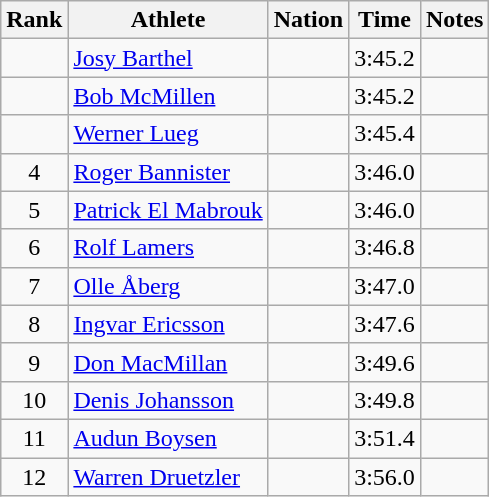<table class="wikitable sortable" style="text-align:center">
<tr>
<th>Rank</th>
<th>Athlete</th>
<th>Nation</th>
<th>Time</th>
<th>Notes</th>
</tr>
<tr>
<td></td>
<td align=left><a href='#'>Josy Barthel</a></td>
<td align=left></td>
<td>3:45.2</td>
<td></td>
</tr>
<tr>
<td></td>
<td align=left><a href='#'>Bob McMillen</a></td>
<td align=left></td>
<td>3:45.2</td>
<td></td>
</tr>
<tr>
<td></td>
<td align=left><a href='#'>Werner Lueg</a></td>
<td align=left></td>
<td>3:45.4</td>
<td></td>
</tr>
<tr>
<td>4</td>
<td align=left><a href='#'>Roger Bannister</a></td>
<td align=left></td>
<td>3:46.0</td>
<td></td>
</tr>
<tr>
<td>5</td>
<td align=left><a href='#'>Patrick El Mabrouk</a></td>
<td align=left></td>
<td>3:46.0</td>
<td></td>
</tr>
<tr>
<td>6</td>
<td align=left><a href='#'>Rolf Lamers</a></td>
<td align=left></td>
<td>3:46.8</td>
<td></td>
</tr>
<tr>
<td>7</td>
<td align=left><a href='#'>Olle Åberg</a></td>
<td align=left></td>
<td>3:47.0</td>
<td></td>
</tr>
<tr>
<td>8</td>
<td align=left><a href='#'>Ingvar Ericsson</a></td>
<td align=left></td>
<td>3:47.6</td>
<td></td>
</tr>
<tr>
<td>9</td>
<td align=left><a href='#'>Don MacMillan</a></td>
<td align=left></td>
<td>3:49.6</td>
<td></td>
</tr>
<tr>
<td>10</td>
<td align=left><a href='#'>Denis Johansson</a></td>
<td align=left></td>
<td>3:49.8</td>
<td></td>
</tr>
<tr>
<td>11</td>
<td align=left><a href='#'>Audun Boysen</a></td>
<td align=left></td>
<td>3:51.4</td>
<td></td>
</tr>
<tr>
<td>12</td>
<td align=left><a href='#'>Warren Druetzler</a></td>
<td align=left></td>
<td>3:56.0</td>
<td></td>
</tr>
</table>
